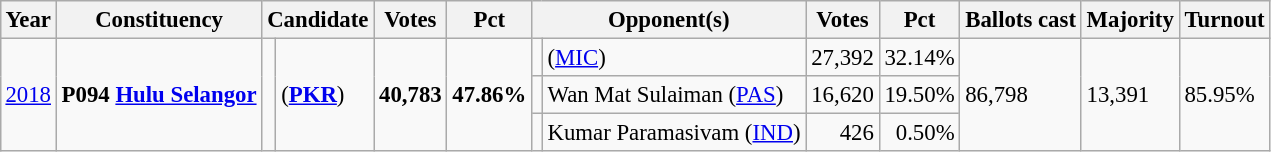<table class="wikitable" style="margin:0.5em ; font-size:95%">
<tr>
<th>Year</th>
<th>Constituency</th>
<th colspan=2>Candidate</th>
<th>Votes</th>
<th>Pct</th>
<th colspan=2>Opponent(s)</th>
<th>Votes</th>
<th>Pct</th>
<th>Ballots cast</th>
<th>Majority</th>
<th>Turnout</th>
</tr>
<tr>
<td rowspan=3><a href='#'>2018</a></td>
<td rowspan=3><strong>P094 <a href='#'>Hulu Selangor</a></strong></td>
<td rowspan=3 ></td>
<td rowspan=3> (<a href='#'><strong>PKR</strong></a>)</td>
<td rowspan=3 align="right"><strong>40,783</strong></td>
<td rowspan=3><strong>47.86%</strong></td>
<td></td>
<td> (<a href='#'>MIC</a>)</td>
<td align="right">27,392</td>
<td>32.14%</td>
<td rowspan=3>86,798</td>
<td rowspan=3>13,391</td>
<td rowspan=3>85.95%</td>
</tr>
<tr>
<td></td>
<td>Wan Mat Sulaiman (<a href='#'>PAS</a>)</td>
<td align="right">16,620</td>
<td>19.50%</td>
</tr>
<tr>
<td></td>
<td>Kumar Paramasivam (<a href='#'>IND</a>)</td>
<td align="right">426</td>
<td align="right">0.50%</td>
</tr>
</table>
